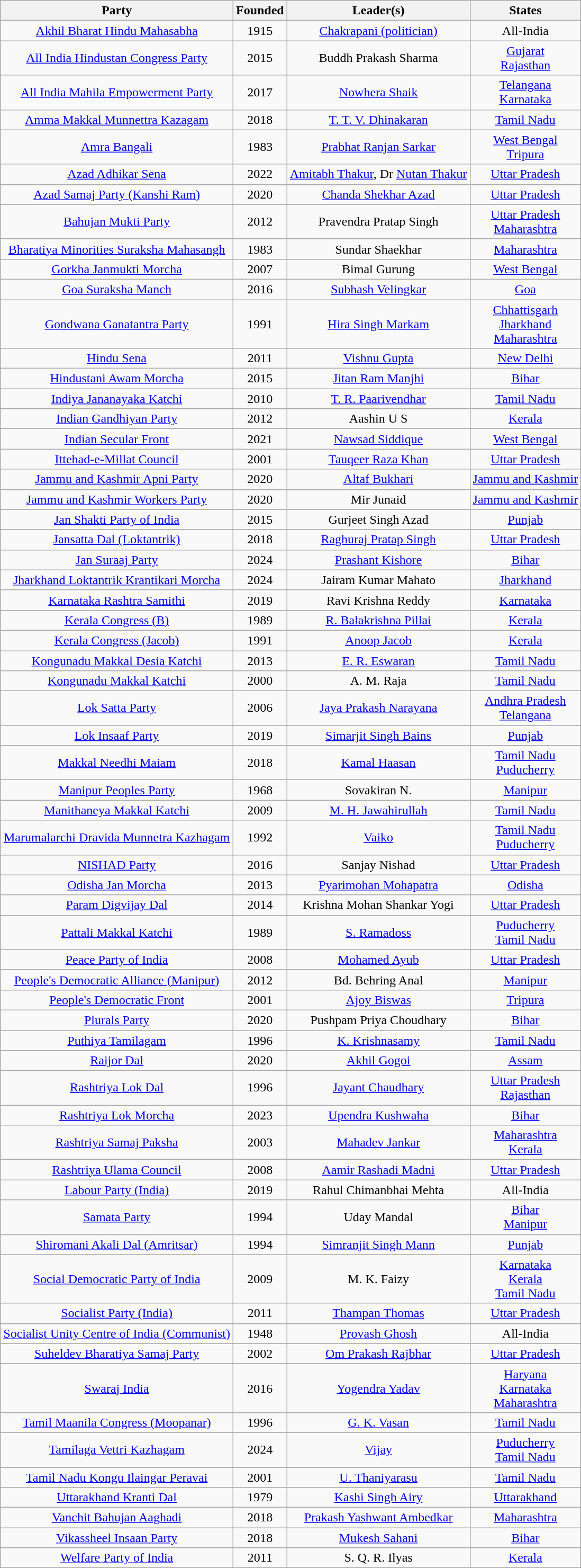<table class="wikitable sortable"style="text-align:center;">
<tr>
<th>Party</th>
<th>Founded</th>
<th>Leader(s)</th>
<th>States</th>
</tr>
<tr>
<td><a href='#'>Akhil Bharat Hindu Mahasabha</a></td>
<td>1915</td>
<td><a href='#'>Chakrapani (politician)</a></td>
<td>All-India</td>
</tr>
<tr>
<td><a href='#'>All India Hindustan Congress Party</a></td>
<td>2015</td>
<td>Buddh Prakash Sharma</td>
<td><a href='#'>Gujarat</a><br><a href='#'>Rajasthan</a></td>
</tr>
<tr>
<td><a href='#'>All India Mahila Empowerment Party</a></td>
<td>2017</td>
<td><a href='#'>Nowhera Shaik</a></td>
<td><a href='#'>Telangana</a><br><a href='#'>Karnataka</a></td>
</tr>
<tr>
<td><a href='#'>Amma Makkal Munnettra Kazagam</a></td>
<td>2018</td>
<td><a href='#'>T. T. V. Dhinakaran</a></td>
<td><a href='#'>Tamil Nadu</a></td>
</tr>
<tr>
<td><a href='#'>Amra Bangali</a></td>
<td>1983</td>
<td><a href='#'>Prabhat Ranjan Sarkar</a></td>
<td><a href='#'>West Bengal</a><br><a href='#'>Tripura</a></td>
</tr>
<tr>
<td><a href='#'>Azad Adhikar Sena</a></td>
<td>2022</td>
<td><a href='#'>Amitabh Thakur</a>, Dr <a href='#'>Nutan Thakur</a></td>
<td><a href='#'>Uttar Pradesh</a></td>
</tr>
<tr>
<td><a href='#'>Azad Samaj Party (Kanshi Ram)</a></td>
<td>2020</td>
<td><a href='#'>Chanda Shekhar Azad</a></td>
<td><a href='#'>Uttar Pradesh</a></td>
</tr>
<tr>
<td><a href='#'>Bahujan Mukti Party</a></td>
<td>2012</td>
<td>Pravendra Pratap Singh</td>
<td><a href='#'>Uttar Pradesh</a><br><a href='#'>Maharashtra</a></td>
</tr>
<tr>
<td><a href='#'>Bharatiya Minorities Suraksha Mahasangh</a></td>
<td>1983</td>
<td>Sundar Shaekhar</td>
<td><a href='#'>Maharashtra</a></td>
</tr>
<tr>
<td><a href='#'>Gorkha Janmukti Morcha</a></td>
<td>2007</td>
<td>Bimal Gurung</td>
<td><a href='#'>West Bengal</a></td>
</tr>
<tr>
<td><a href='#'>Goa Suraksha Manch</a></td>
<td>2016</td>
<td><a href='#'>Subhash Velingkar</a></td>
<td><a href='#'>Goa</a></td>
</tr>
<tr>
<td><a href='#'>Gondwana Ganatantra Party</a></td>
<td>1991</td>
<td><a href='#'>Hira Singh Markam</a></td>
<td><a href='#'>Chhattisgarh</a><br><a href='#'>Jharkhand</a><br><a href='#'>Maharashtra</a></td>
</tr>
<tr>
<td><a href='#'>Hindu Sena</a></td>
<td>2011</td>
<td><a href='#'>Vishnu Gupta</a></td>
<td><a href='#'>New Delhi</a></td>
</tr>
<tr>
<td><a href='#'>Hindustani Awam Morcha</a></td>
<td>2015</td>
<td><a href='#'>Jitan Ram Manjhi</a></td>
<td><a href='#'>Bihar</a></td>
</tr>
<tr>
<td><a href='#'>Indiya Jananayaka Katchi</a></td>
<td>2010</td>
<td><a href='#'>T. R. Paarivendhar</a></td>
<td><a href='#'>Tamil Nadu</a></td>
</tr>
<tr>
<td><a href='#'>Indian Gandhiyan Party</a></td>
<td>2012</td>
<td>Aashin U S</td>
<td><a href='#'>Kerala</a></td>
</tr>
<tr>
<td><a href='#'>Indian Secular Front</a></td>
<td>2021</td>
<td><a href='#'>Nawsad Siddique</a></td>
<td><a href='#'>West Bengal</a></td>
</tr>
<tr>
<td><a href='#'>Ittehad-e-Millat Council</a></td>
<td>2001</td>
<td><a href='#'>Tauqeer Raza Khan</a></td>
<td><a href='#'>Uttar Pradesh</a></td>
</tr>
<tr>
<td><a href='#'>Jammu and Kashmir Apni Party</a></td>
<td>2020</td>
<td><a href='#'>Altaf Bukhari</a></td>
<td><a href='#'>Jammu and Kashmir</a></td>
</tr>
<tr>
<td><a href='#'>Jammu and Kashmir Workers Party</a></td>
<td>2020</td>
<td>Mir Junaid</td>
<td><a href='#'>Jammu and Kashmir</a></td>
</tr>
<tr>
<td><a href='#'>Jan Shakti Party of India</a></td>
<td>2015</td>
<td>Gurjeet Singh Azad</td>
<td><a href='#'>Punjab</a></td>
</tr>
<tr>
<td><a href='#'>Jansatta Dal (Loktantrik)</a></td>
<td>2018</td>
<td><a href='#'>Raghuraj Pratap Singh</a></td>
<td><a href='#'>Uttar Pradesh</a></td>
</tr>
<tr>
<td><a href='#'>Jan Suraaj Party</a></td>
<td>2024</td>
<td><a href='#'>Prashant Kishore</a></td>
<td><a href='#'>Bihar</a></td>
</tr>
<tr>
<td><a href='#'>Jharkhand Loktantrik Krantikari Morcha</a></td>
<td>2024</td>
<td>Jairam Kumar Mahato</td>
<td><a href='#'>Jharkhand</a></td>
</tr>
<tr>
<td><a href='#'>Karnataka Rashtra Samithi</a></td>
<td>2019</td>
<td>Ravi Krishna Reddy</td>
<td><a href='#'>Karnataka</a></td>
</tr>
<tr>
<td><a href='#'>Kerala Congress (B)</a></td>
<td>1989</td>
<td><a href='#'>R. Balakrishna Pillai</a></td>
<td><a href='#'>Kerala</a></td>
</tr>
<tr>
<td><a href='#'>Kerala Congress (Jacob)</a></td>
<td>1991</td>
<td><a href='#'>Anoop Jacob</a></td>
<td><a href='#'>Kerala</a></td>
</tr>
<tr>
<td><a href='#'>Kongunadu Makkal Desia Katchi</a></td>
<td>2013</td>
<td><a href='#'>E. R. Eswaran</a></td>
<td><a href='#'>Tamil Nadu</a></td>
</tr>
<tr>
<td><a href='#'>Kongunadu Makkal Katchi</a></td>
<td>2000</td>
<td>A. M. Raja</td>
<td><a href='#'>Tamil Nadu</a></td>
</tr>
<tr>
<td><a href='#'>Lok Satta Party</a></td>
<td>2006</td>
<td><a href='#'>Jaya Prakash Narayana</a></td>
<td><a href='#'>Andhra Pradesh</a><br><a href='#'>Telangana</a></td>
</tr>
<tr>
<td><a href='#'>Lok Insaaf Party</a></td>
<td>2019</td>
<td><a href='#'>Simarjit Singh Bains</a></td>
<td><a href='#'>Punjab</a></td>
</tr>
<tr>
<td><a href='#'>Makkal Needhi Maiam</a></td>
<td>2018</td>
<td><a href='#'>Kamal Haasan</a></td>
<td><a href='#'>Tamil Nadu</a><br><a href='#'>Puducherry</a></td>
</tr>
<tr>
<td><a href='#'>Manipur Peoples Party</a></td>
<td>1968</td>
<td>Sovakiran N.</td>
<td><a href='#'>Manipur</a></td>
</tr>
<tr>
<td><a href='#'>Manithaneya Makkal Katchi</a></td>
<td>2009</td>
<td><a href='#'>M. H. Jawahirullah</a></td>
<td><a href='#'>Tamil Nadu</a></td>
</tr>
<tr>
<td><a href='#'>Marumalarchi Dravida Munnetra Kazhagam</a></td>
<td>1992</td>
<td><a href='#'>Vaiko</a></td>
<td><a href='#'>Tamil Nadu</a><br><a href='#'>Puducherry</a></td>
</tr>
<tr>
<td><a href='#'>NISHAD Party</a></td>
<td>2016</td>
<td>Sanjay Nishad</td>
<td><a href='#'>Uttar Pradesh</a></td>
</tr>
<tr>
<td><a href='#'>Odisha Jan Morcha</a></td>
<td>2013</td>
<td><a href='#'>Pyarimohan Mohapatra</a></td>
<td><a href='#'>Odisha</a></td>
</tr>
<tr>
<td><a href='#'>Param Digvijay Dal</a></td>
<td>2014</td>
<td>Krishna Mohan Shankar Yogi</td>
<td><a href='#'>Uttar Pradesh</a></td>
</tr>
<tr>
<td><a href='#'>Pattali Makkal Katchi</a></td>
<td>1989</td>
<td><a href='#'>S. Ramadoss</a></td>
<td><a href='#'>Puducherry</a><br><a href='#'>Tamil Nadu</a></td>
</tr>
<tr>
<td><a href='#'>Peace Party of India</a></td>
<td>2008</td>
<td><a href='#'>Mohamed Ayub</a></td>
<td><a href='#'>Uttar Pradesh</a></td>
</tr>
<tr>
<td><a href='#'>People's Democratic Alliance (Manipur)</a></td>
<td>2012</td>
<td>Bd. Behring Anal</td>
<td><a href='#'>Manipur</a></td>
</tr>
<tr>
<td><a href='#'>People's Democratic Front</a></td>
<td>2001</td>
<td><a href='#'>Ajoy Biswas</a></td>
<td><a href='#'>Tripura</a></td>
</tr>
<tr>
<td><a href='#'>Plurals Party</a></td>
<td>2020</td>
<td>Pushpam Priya Choudhary</td>
<td><a href='#'>Bihar</a></td>
</tr>
<tr>
<td><a href='#'>Puthiya Tamilagam</a></td>
<td>1996</td>
<td><a href='#'>K. Krishnasamy</a></td>
<td><a href='#'>Tamil Nadu</a></td>
</tr>
<tr>
<td><a href='#'>Raijor Dal</a></td>
<td>2020</td>
<td><a href='#'>Akhil Gogoi</a></td>
<td><a href='#'>Assam</a></td>
</tr>
<tr>
<td><a href='#'>Rashtriya Lok Dal</a></td>
<td>1996</td>
<td><a href='#'>Jayant Chaudhary</a></td>
<td><a href='#'>Uttar Pradesh</a><br><a href='#'>Rajasthan</a></td>
</tr>
<tr>
<td><a href='#'>Rashtriya Lok Morcha</a></td>
<td>2023</td>
<td><a href='#'>Upendra Kushwaha</a></td>
<td><a href='#'>Bihar</a></td>
</tr>
<tr>
<td><a href='#'>Rashtriya Samaj Paksha</a></td>
<td>2003</td>
<td><a href='#'>Mahadev Jankar</a></td>
<td><a href='#'>Maharashtra</a><br><a href='#'>Kerala</a></td>
</tr>
<tr>
<td><a href='#'>Rashtriya Ulama Council</a></td>
<td>2008</td>
<td><a href='#'>Aamir Rashadi Madni</a></td>
<td><a href='#'>Uttar Pradesh</a></td>
</tr>
<tr>
<td><a href='#'>Labour Party (India)</a></td>
<td>2019</td>
<td>Rahul Chimanbhai Mehta</td>
<td>All-India</td>
</tr>
<tr>
<td><a href='#'>Samata Party</a></td>
<td>1994</td>
<td>Uday Mandal</td>
<td><a href='#'>Bihar</a><br><a href='#'>Manipur</a></td>
</tr>
<tr>
<td><a href='#'>Shiromani Akali Dal (Amritsar)</a></td>
<td>1994</td>
<td><a href='#'>Simranjit Singh Mann</a></td>
<td><a href='#'>Punjab</a></td>
</tr>
<tr>
<td><a href='#'>Social Democratic Party of India</a></td>
<td>2009</td>
<td>M. K. Faizy</td>
<td><a href='#'>Karnataka</a><br><a href='#'>Kerala</a><br><a href='#'>Tamil Nadu</a></td>
</tr>
<tr>
<td><a href='#'>Socialist Party (India)</a></td>
<td>2011</td>
<td><a href='#'>Thampan Thomas</a></td>
<td><a href='#'>Uttar Pradesh</a></td>
</tr>
<tr>
<td><a href='#'>Socialist Unity Centre of India (Communist)</a></td>
<td>1948</td>
<td><a href='#'>Provash Ghosh</a></td>
<td>All-India</td>
</tr>
<tr>
<td><a href='#'>Suheldev Bharatiya Samaj Party</a></td>
<td>2002</td>
<td><a href='#'>Om Prakash Rajbhar</a></td>
<td><a href='#'>Uttar Pradesh</a></td>
</tr>
<tr>
<td><a href='#'>Swaraj India</a></td>
<td>2016</td>
<td><a href='#'>Yogendra Yadav</a></td>
<td><a href='#'>Haryana</a><br><a href='#'>Karnataka</a><br><a href='#'>Maharashtra</a></td>
</tr>
<tr>
<td><a href='#'>Tamil Maanila Congress (Moopanar)</a></td>
<td>1996</td>
<td><a href='#'>G. K. Vasan</a></td>
<td><a href='#'>Tamil Nadu</a></td>
</tr>
<tr>
<td><a href='#'>Tamilaga Vettri Kazhagam</a></td>
<td>2024</td>
<td><a href='#'>Vijay</a></td>
<td><a href='#'>Puducherry</a><br><a href='#'>Tamil Nadu</a></td>
</tr>
<tr>
<td><a href='#'>Tamil Nadu Kongu Ilaingar Peravai</a></td>
<td>2001</td>
<td><a href='#'>U. Thaniyarasu</a></td>
<td><a href='#'>Tamil Nadu</a></td>
</tr>
<tr>
<td><a href='#'>Uttarakhand Kranti Dal</a></td>
<td>1979</td>
<td><a href='#'>Kashi Singh Airy</a></td>
<td><a href='#'>Uttarakhand</a></td>
</tr>
<tr>
<td><a href='#'>Vanchit Bahujan Aaghadi</a></td>
<td>2018</td>
<td><a href='#'>Prakash Yashwant Ambedkar</a></td>
<td><a href='#'>Maharashtra</a></td>
</tr>
<tr>
<td><a href='#'>Vikassheel Insaan Party</a></td>
<td>2018</td>
<td><a href='#'>Mukesh Sahani</a></td>
<td><a href='#'>Bihar</a></td>
</tr>
<tr>
<td><a href='#'>Welfare Party of India</a></td>
<td>2011</td>
<td>S. Q. R. Ilyas</td>
<td><a href='#'>Kerala</a></td>
</tr>
</table>
